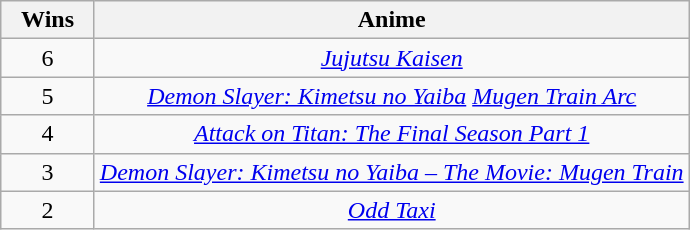<table class="wikitable" style="text-align: center">
<tr>
<th scope="col" width="55">Wins</th>
<th scope="col" align="center">Anime</th>
</tr>
<tr>
<td>6</td>
<td><em><a href='#'>Jujutsu Kaisen</a></em></td>
</tr>
<tr>
<td>5</td>
<td><em><a href='#'>Demon Slayer: Kimetsu no Yaiba</a> <a href='#'>Mugen Train Arc</a></em></td>
</tr>
<tr>
<td>4</td>
<td><em><a href='#'>Attack on Titan: The Final Season Part 1</a></em></td>
</tr>
<tr>
<td>3</td>
<td><em><a href='#'>Demon Slayer: Kimetsu no Yaiba – The Movie: Mugen Train</a></em></td>
</tr>
<tr>
<td>2</td>
<td><em><a href='#'>Odd Taxi</a></em></td>
</tr>
</table>
